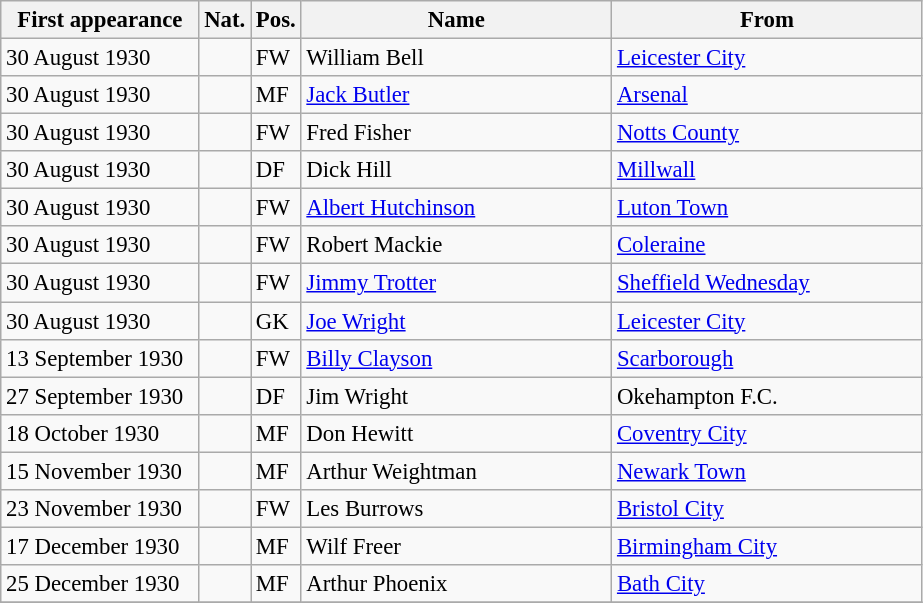<table class="wikitable" style="font-size: 95%; text-align: left;">
<tr>
<th width=125>First appearance</th>
<th>Nat.</th>
<th>Pos.</th>
<th width=200>Name</th>
<th width=200>From</th>
</tr>
<tr>
<td>30 August 1930</td>
<td></td>
<td>FW</td>
<td>William Bell</td>
<td><a href='#'>Leicester City</a></td>
</tr>
<tr>
<td>30 August 1930</td>
<td></td>
<td>MF</td>
<td><a href='#'>Jack Butler</a></td>
<td><a href='#'>Arsenal</a></td>
</tr>
<tr>
<td>30 August 1930</td>
<td></td>
<td>FW</td>
<td>Fred Fisher</td>
<td><a href='#'>Notts County</a></td>
</tr>
<tr>
<td>30 August 1930</td>
<td></td>
<td>DF</td>
<td>Dick Hill</td>
<td><a href='#'>Millwall</a></td>
</tr>
<tr>
<td>30 August 1930</td>
<td></td>
<td>FW</td>
<td><a href='#'>Albert Hutchinson</a></td>
<td><a href='#'>Luton Town</a></td>
</tr>
<tr>
<td>30 August 1930</td>
<td></td>
<td>FW</td>
<td>Robert Mackie</td>
<td><a href='#'>Coleraine</a></td>
</tr>
<tr>
<td>30 August 1930</td>
<td></td>
<td>FW</td>
<td><a href='#'>Jimmy Trotter</a></td>
<td><a href='#'>Sheffield Wednesday</a></td>
</tr>
<tr>
<td>30 August 1930</td>
<td></td>
<td>GK</td>
<td><a href='#'>Joe Wright</a></td>
<td><a href='#'>Leicester City</a></td>
</tr>
<tr>
<td>13 September 1930</td>
<td></td>
<td>FW</td>
<td><a href='#'>Billy Clayson</a></td>
<td><a href='#'>Scarborough</a></td>
</tr>
<tr>
<td>27 September 1930</td>
<td></td>
<td>DF</td>
<td>Jim Wright</td>
<td>Okehampton F.C.</td>
</tr>
<tr>
<td>18 October 1930</td>
<td></td>
<td>MF</td>
<td>Don Hewitt</td>
<td><a href='#'>Coventry City</a></td>
</tr>
<tr>
<td>15 November 1930</td>
<td></td>
<td>MF</td>
<td>Arthur Weightman</td>
<td><a href='#'>Newark Town</a></td>
</tr>
<tr>
<td>23 November 1930</td>
<td></td>
<td>FW</td>
<td>Les Burrows</td>
<td><a href='#'>Bristol City</a></td>
</tr>
<tr>
<td>17 December 1930</td>
<td></td>
<td>MF</td>
<td>Wilf Freer</td>
<td><a href='#'>Birmingham City</a></td>
</tr>
<tr>
<td>25 December 1930</td>
<td></td>
<td>MF</td>
<td>Arthur Phoenix</td>
<td><a href='#'>Bath City</a></td>
</tr>
<tr>
</tr>
</table>
